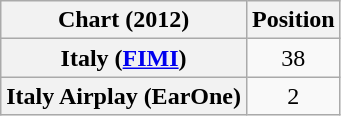<table class="wikitable sortable plainrowheaders" style="text-align:center;">
<tr>
<th>Chart (2012)</th>
<th>Position</th>
</tr>
<tr>
<th scope="row">Italy (<a href='#'>FIMI</a>)</th>
<td>38</td>
</tr>
<tr>
<th scope="row">Italy Airplay (EarOne)</th>
<td>2</td>
</tr>
</table>
